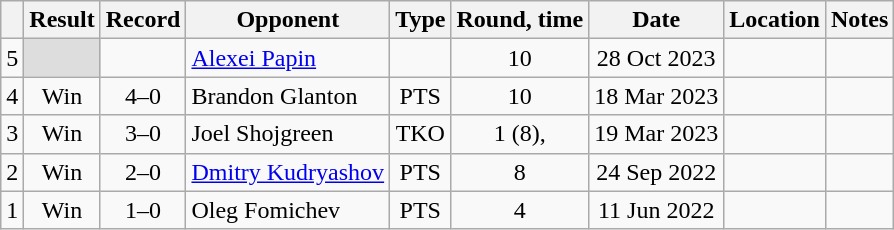<table class="wikitable" style="text-align:center">
<tr>
<th></th>
<th>Result</th>
<th>Record</th>
<th>Opponent</th>
<th>Type</th>
<th>Round, time</th>
<th>Date</th>
<th>Location</th>
<th>Notes</th>
</tr>
<tr>
<td>5</td>
<td style="background:#DDD"></td>
<td></td>
<td style="text-align:left;"><a href='#'>Alexei Papin</a></td>
<td></td>
<td>10</td>
<td>28 Oct 2023</td>
<td style="text-align:left;"></td>
<td style="text-align:left;"></td>
</tr>
<tr>
<td>4</td>
<td>Win</td>
<td>4–0</td>
<td style="text-align:left;">Brandon Glanton</td>
<td>PTS</td>
<td>10</td>
<td>18 Mar 2023</td>
<td style="text-align:left;"></td>
<td></td>
</tr>
<tr>
<td>3</td>
<td>Win</td>
<td>3–0</td>
<td style="text-align:left;">Joel Shojgreen</td>
<td>TKO</td>
<td>1 (8), </td>
<td>19 Mar 2023</td>
<td style="text-align:left;"></td>
<td></td>
</tr>
<tr>
<td>2</td>
<td>Win</td>
<td>2–0</td>
<td style="text-align:left;"><a href='#'>Dmitry Kudryashov</a></td>
<td>PTS</td>
<td>8</td>
<td>24 Sep 2022</td>
<td style="text-align:left;"></td>
<td></td>
</tr>
<tr>
<td>1</td>
<td>Win</td>
<td>1–0</td>
<td style="text-align:left;">Oleg Fomichev</td>
<td>PTS</td>
<td>4</td>
<td>11 Jun 2022</td>
<td style="text-align:left;"></td>
<td></td>
</tr>
</table>
